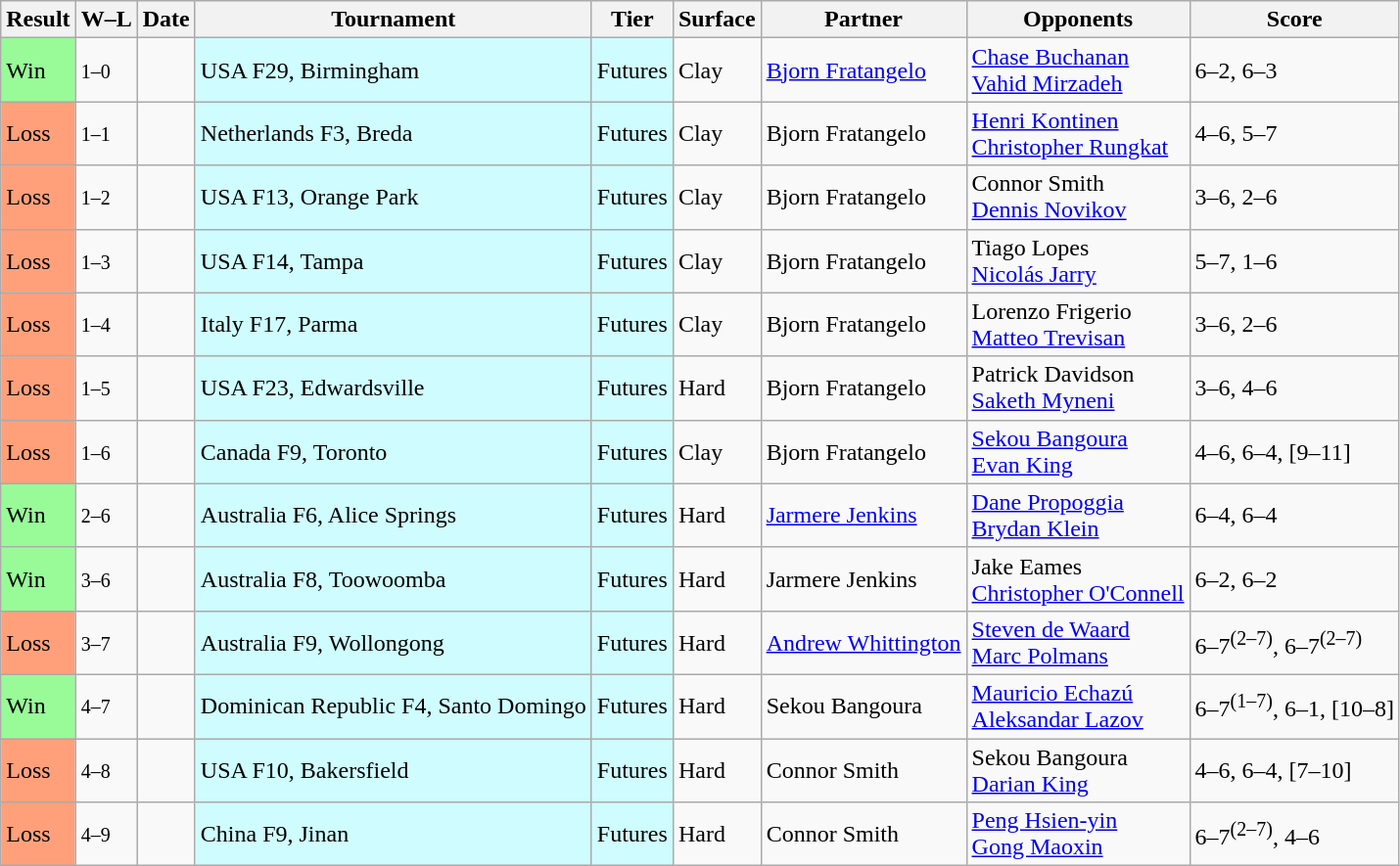<table class="sortable wikitable nowrap">
<tr>
<th>Result</th>
<th class="unsortable">W–L</th>
<th>Date</th>
<th>Tournament</th>
<th>Tier</th>
<th>Surface</th>
<th>Partner</th>
<th>Opponents</th>
<th class="unsortable">Score</th>
</tr>
<tr>
<td bgcolor=98fb98>Win</td>
<td><small>1–0</small></td>
<td></td>
<td style="background:#cffcff;">USA F29, Birmingham</td>
<td style="background:#cffcff;">Futures</td>
<td>Clay</td>
<td> <a href='#'>Bjorn Fratangelo</a></td>
<td> <a href='#'>Chase Buchanan</a><br> <a href='#'>Vahid Mirzadeh</a></td>
<td>6–2, 6–3</td>
</tr>
<tr>
<td bgcolor=FFA07A>Loss</td>
<td><small>1–1</small></td>
<td></td>
<td style="background:#cffcff;">Netherlands F3, Breda</td>
<td style="background:#cffcff;">Futures</td>
<td>Clay</td>
<td> Bjorn Fratangelo</td>
<td> <a href='#'>Henri Kontinen</a><br> <a href='#'>Christopher Rungkat</a></td>
<td>4–6, 5–7</td>
</tr>
<tr>
<td bgcolor=FFA07A>Loss</td>
<td><small>1–2</small></td>
<td></td>
<td style="background:#cffcff;">USA F13, Orange Park</td>
<td style="background:#cffcff;">Futures</td>
<td>Clay</td>
<td> Bjorn Fratangelo</td>
<td> Connor Smith<br> <a href='#'>Dennis Novikov</a></td>
<td>3–6, 2–6</td>
</tr>
<tr>
<td bgcolor=FFA07A>Loss</td>
<td><small>1–3</small></td>
<td></td>
<td style="background:#cffcff;">USA F14, Tampa</td>
<td style="background:#cffcff;">Futures</td>
<td>Clay</td>
<td> Bjorn Fratangelo</td>
<td> Tiago Lopes<br> <a href='#'>Nicolás Jarry</a></td>
<td>5–7, 1–6</td>
</tr>
<tr>
<td bgcolor=FFA07A>Loss</td>
<td><small>1–4</small></td>
<td></td>
<td style="background:#cffcff;">Italy F17, Parma</td>
<td style="background:#cffcff;">Futures</td>
<td>Clay</td>
<td> Bjorn Fratangelo</td>
<td> Lorenzo Frigerio<br> <a href='#'>Matteo Trevisan</a></td>
<td>3–6, 2–6</td>
</tr>
<tr>
<td bgcolor=FFA07A>Loss</td>
<td><small>1–5</small></td>
<td></td>
<td style="background:#cffcff;">USA F23, Edwardsville</td>
<td style="background:#cffcff;">Futures</td>
<td>Hard</td>
<td> Bjorn Fratangelo</td>
<td> Patrick Davidson<br> <a href='#'>Saketh Myneni</a></td>
<td>3–6, 4–6</td>
</tr>
<tr>
<td bgcolor=FFA07A>Loss</td>
<td><small>1–6</small></td>
<td></td>
<td style="background:#cffcff;">Canada F9, Toronto</td>
<td style="background:#cffcff;">Futures</td>
<td>Clay</td>
<td> Bjorn Fratangelo</td>
<td> <a href='#'>Sekou Bangoura</a><br> <a href='#'>Evan King</a></td>
<td>4–6, 6–4, [9–11]</td>
</tr>
<tr>
<td bgcolor=98fb98>Win</td>
<td><small>2–6</small></td>
<td></td>
<td style="background:#cffcff;">Australia F6, Alice Springs</td>
<td style="background:#cffcff;">Futures</td>
<td>Hard</td>
<td> <a href='#'>Jarmere Jenkins</a></td>
<td> <a href='#'>Dane Propoggia</a><br> <a href='#'>Brydan Klein</a></td>
<td>6–4, 6–4</td>
</tr>
<tr>
<td bgcolor=98fb98>Win</td>
<td><small>3–6</small></td>
<td></td>
<td style="background:#cffcff;">Australia F8, Toowoomba</td>
<td style="background:#cffcff;">Futures</td>
<td>Hard</td>
<td> Jarmere Jenkins</td>
<td> Jake Eames<br> <a href='#'>Christopher O'Connell</a></td>
<td>6–2, 6–2</td>
</tr>
<tr>
<td bgcolor=FFA07A>Loss</td>
<td><small>3–7</small></td>
<td></td>
<td style="background:#cffcff;">Australia F9, Wollongong</td>
<td style="background:#cffcff;">Futures</td>
<td>Hard</td>
<td> <a href='#'>Andrew Whittington</a></td>
<td> <a href='#'>Steven de Waard</a><br> <a href='#'>Marc Polmans</a></td>
<td>6–7<sup>(2–7)</sup>, 6–7<sup>(2–7)</sup></td>
</tr>
<tr>
<td bgcolor=98fb98>Win</td>
<td><small>4–7</small></td>
<td></td>
<td style="background:#cffcff;">Dominican Republic F4, Santo Domingo</td>
<td style="background:#cffcff;">Futures</td>
<td>Hard</td>
<td> Sekou Bangoura</td>
<td> <a href='#'>Mauricio Echazú</a><br> <a href='#'>Aleksandar Lazov</a></td>
<td>6–7<sup>(1–7)</sup>, 6–1, [10–8]</td>
</tr>
<tr>
<td bgcolor=FFA07A>Loss</td>
<td><small>4–8</small></td>
<td></td>
<td style="background:#cffcff;">USA F10, Bakersfield</td>
<td style="background:#cffcff;">Futures</td>
<td>Hard</td>
<td> Connor Smith</td>
<td> Sekou Bangoura<br> <a href='#'>Darian King</a></td>
<td>4–6, 6–4, [7–10]</td>
</tr>
<tr>
<td bgcolor=FFA07A>Loss</td>
<td><small>4–9</small></td>
<td></td>
<td style="background:#cffcff;">China F9, Jinan</td>
<td style="background:#cffcff;">Futures</td>
<td>Hard</td>
<td> Connor Smith</td>
<td> <a href='#'>Peng Hsien-yin</a><br> <a href='#'>Gong Maoxin</a></td>
<td>6–7<sup>(2–7)</sup>, 4–6</td>
</tr>
</table>
